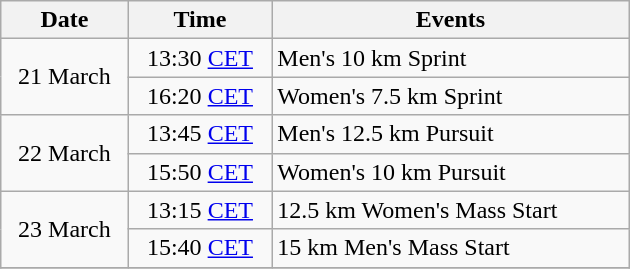<table class="wikitable" style="text-align: center" width="420">
<tr>
<th>Date</th>
<th>Time</th>
<th>Events</th>
</tr>
<tr>
<td rowspan=2>21 March</td>
<td>13:30 <a href='#'>CET</a></td>
<td style="text-align: left">Men's 10 km Sprint</td>
</tr>
<tr>
<td>16:20 <a href='#'>CET</a></td>
<td style="text-align: left">Women's 7.5 km Sprint</td>
</tr>
<tr>
<td rowspan=2>22 March</td>
<td>13:45 <a href='#'>CET</a></td>
<td style="text-align: left">Men's 12.5 km Pursuit</td>
</tr>
<tr>
<td>15:50 <a href='#'>CET</a></td>
<td style="text-align: left">Women's 10 km Pursuit</td>
</tr>
<tr>
<td rowspan=2>23 March</td>
<td>13:15 <a href='#'>CET</a></td>
<td style="text-align: left">12.5 km Women's Mass Start</td>
</tr>
<tr>
<td>15:40 <a href='#'>CET</a></td>
<td style="text-align: left">15 km Men's Mass Start</td>
</tr>
<tr>
</tr>
</table>
